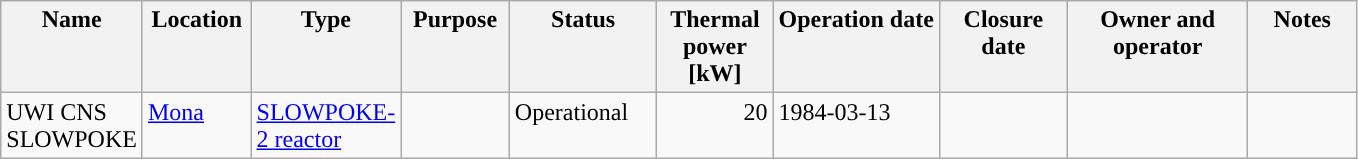<table class="wikitable" >
<tr valign="top">
<th width="80">Name</th>
<th width="65">Location</th>
<th width="76">Type</th>
<th width="65">Purpose</th>
<th width="91">Status</th>
<th width="70“">Thermal power [kW]</th>
<th width=„67“>Operation date</th>
<th width="78“">Closure date</th>
<th width="113“">Owner and operator</th>
<th width="65">Notes</th>
</tr>
<tr valign="top">
<td>UWI CNS SLOWPOKE</td>
<td><a href='#'>Mona</a></td>
<td><a href='#'>SLOWPOKE-2 reactor</a></td>
<td></td>
<td>Operational</td>
<td align="right">20</td>
<td>1984-03-13</td>
<td></td>
<td></td>
<td></td>
</tr>
</table>
